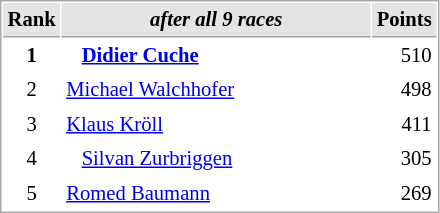<table cellspacing="1" cellpadding="3" style="border:1px solid #AAAAAA;font-size:86%">
<tr bgcolor="#E4E4E4">
<th style="border-bottom:1px solid #AAAAAA" width=10>Rank</th>
<th style="border-bottom:1px solid #AAAAAA" width=200><strong><em>after all 9 races</em></strong></th>
<th style="border-bottom:1px solid #AAAAAA" width=20>Points</th>
</tr>
<tr>
<td align="center"><strong>1</strong></td>
<td>   <strong><a href='#'>Didier Cuche</a> </strong></td>
<td align="right">510</td>
</tr>
<tr>
<td align="center">2</td>
<td> <a href='#'>Michael Walchhofer</a></td>
<td align="right">498</td>
</tr>
<tr>
<td align="center">3</td>
<td> <a href='#'>Klaus Kröll</a></td>
<td align="right">411</td>
</tr>
<tr>
<td align="center">4</td>
<td>   <a href='#'>Silvan Zurbriggen</a></td>
<td align="right">305</td>
</tr>
<tr>
<td align="center">5</td>
<td> <a href='#'>Romed Baumann</a></td>
<td align="right">269</td>
</tr>
</table>
